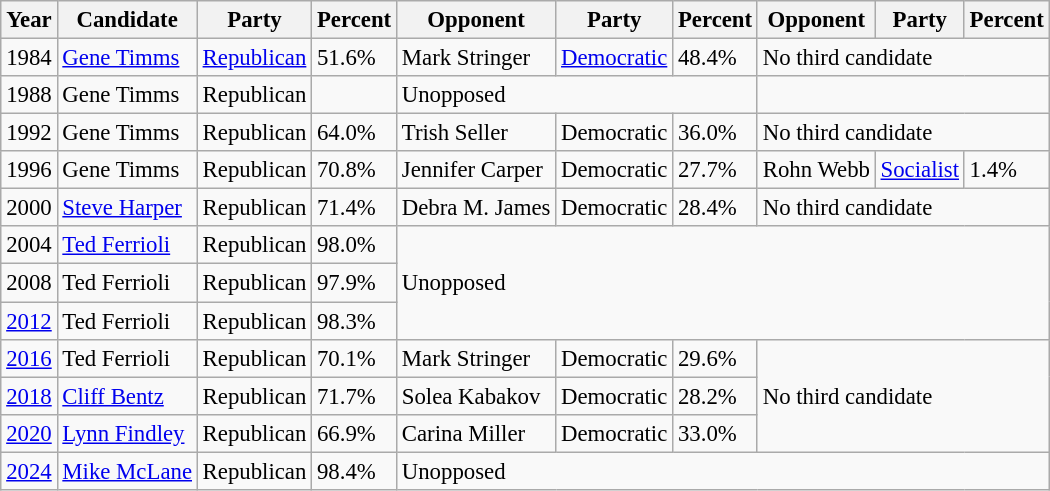<table class="wikitable sortable" style="margin:0.5em auto; font-size:95%;">
<tr>
<th>Year</th>
<th>Candidate</th>
<th>Party</th>
<th>Percent</th>
<th>Opponent</th>
<th>Party</th>
<th>Percent</th>
<th>Opponent</th>
<th>Party</th>
<th>Percent</th>
</tr>
<tr>
<td>1984</td>
<td><a href='#'>Gene Timms</a></td>
<td><a href='#'>Republican</a></td>
<td>51.6%</td>
<td>Mark Stringer</td>
<td><a href='#'>Democratic</a></td>
<td>48.4%</td>
<td colspan=3>No third candidate</td>
</tr>
<tr>
<td>1988</td>
<td>Gene Timms</td>
<td>Republican</td>
<td></td>
<td colspan=3>Unopposed</td>
</tr>
<tr>
<td>1992</td>
<td>Gene Timms</td>
<td>Republican</td>
<td>64.0%</td>
<td>Trish Seller</td>
<td>Democratic</td>
<td>36.0%</td>
<td colspan=3>No third candidate</td>
</tr>
<tr>
<td>1996</td>
<td>Gene Timms</td>
<td>Republican</td>
<td>70.8%</td>
<td>Jennifer Carper</td>
<td>Democratic</td>
<td>27.7%</td>
<td>Rohn Webb</td>
<td><a href='#'>Socialist</a></td>
<td>1.4%</td>
</tr>
<tr>
<td>2000</td>
<td><a href='#'>Steve Harper</a></td>
<td>Republican</td>
<td>71.4%</td>
<td>Debra M. James</td>
<td>Democratic</td>
<td>28.4%</td>
<td colspan=3>No third candidate</td>
</tr>
<tr>
<td>2004</td>
<td><a href='#'>Ted Ferrioli</a></td>
<td>Republican</td>
<td>98.0%</td>
<td colspan=6 rowspan=3>Unopposed</td>
</tr>
<tr>
<td>2008</td>
<td>Ted Ferrioli</td>
<td>Republican</td>
<td>97.9%</td>
</tr>
<tr>
<td><a href='#'>2012</a></td>
<td>Ted Ferrioli</td>
<td>Republican</td>
<td>98.3%</td>
</tr>
<tr>
<td><a href='#'>2016</a></td>
<td>Ted Ferrioli</td>
<td>Republican</td>
<td>70.1%</td>
<td>Mark Stringer</td>
<td>Democratic</td>
<td>29.6%</td>
<td colspan=3 rowspan=3>No third candidate</td>
</tr>
<tr>
<td><a href='#'>2018</a></td>
<td><a href='#'>Cliff Bentz</a></td>
<td>Republican</td>
<td>71.7%</td>
<td>Solea Kabakov</td>
<td>Democratic</td>
<td>28.2%</td>
</tr>
<tr>
<td><a href='#'>2020</a></td>
<td><a href='#'>Lynn Findley</a></td>
<td>Republican</td>
<td>66.9%</td>
<td>Carina Miller</td>
<td>Democratic</td>
<td>33.0%</td>
</tr>
<tr>
<td><a href='#'>2024</a></td>
<td><a href='#'>Mike McLane</a></td>
<td>Republican</td>
<td>98.4%</td>
<td colspan=6>Unopposed</td>
</tr>
</table>
